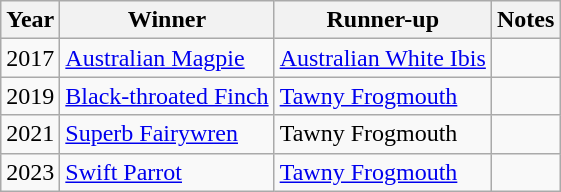<table class="wikitable">
<tr>
<th>Year</th>
<th>Winner</th>
<th>Runner-up</th>
<th>Notes</th>
</tr>
<tr>
<td>2017</td>
<td><a href='#'>Australian Magpie</a></td>
<td><a href='#'>Australian White Ibis</a></td>
<td></td>
</tr>
<tr>
<td>2019</td>
<td><a href='#'>Black-throated Finch</a></td>
<td><a href='#'>Tawny Frogmouth</a></td>
<td></td>
</tr>
<tr>
<td>2021</td>
<td><a href='#'>Superb Fairywren</a></td>
<td>Tawny Frogmouth</td>
<td></td>
</tr>
<tr>
<td>2023</td>
<td><a href='#'>Swift Parrot</a></td>
<td><a href='#'>Tawny Frogmouth</a></td>
<td></td>
</tr>
</table>
